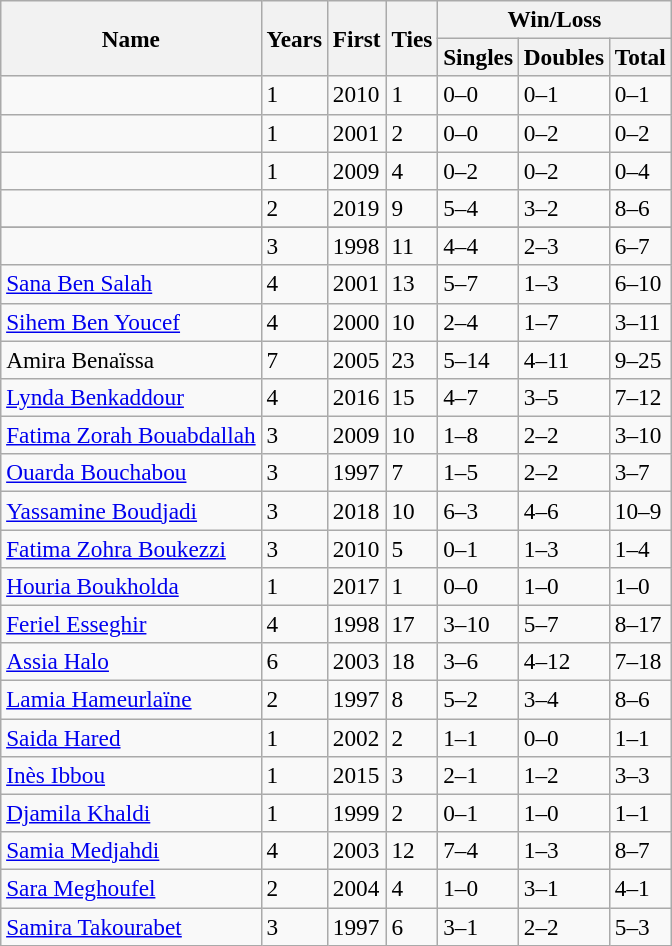<table class="wikitable sortable" style=font-size:97%>
<tr align="center">
<th rowspan="2">Name</th>
<th rowspan="2">Years</th>
<th rowspan="2">First</th>
<th rowspan="2">Ties</th>
<th class="unsortable" colspan="3">Win/Loss</th>
</tr>
<tr>
<th>Singles</th>
<th>Doubles</th>
<th>Total</th>
</tr>
<tr>
<td></td>
<td>1</td>
<td>2010</td>
<td>1</td>
<td>0–0</td>
<td>0–1</td>
<td>0–1</td>
</tr>
<tr>
<td></td>
<td>1</td>
<td>2001</td>
<td>2</td>
<td>0–0</td>
<td>0–2</td>
<td>0–2</td>
</tr>
<tr>
<td></td>
<td>1</td>
<td>2009</td>
<td>4</td>
<td>0–2</td>
<td>0–2</td>
<td>0–4</td>
</tr>
<tr>
<td></td>
<td>2</td>
<td>2019</td>
<td>9</td>
<td>5–4</td>
<td>3–2</td>
<td>8–6</td>
</tr>
<tr>
</tr>
<tr>
<td></td>
<td>3</td>
<td>1998</td>
<td>11</td>
<td>4–4</td>
<td>2–3</td>
<td>6–7</td>
</tr>
<tr>
<td><a href='#'>Sana Ben Salah</a></td>
<td>4</td>
<td>2001</td>
<td>13</td>
<td>5–7</td>
<td>1–3</td>
<td>6–10</td>
</tr>
<tr>
<td><a href='#'>Sihem Ben Youcef</a></td>
<td>4</td>
<td>2000</td>
<td>10</td>
<td>2–4</td>
<td>1–7</td>
<td>3–11</td>
</tr>
<tr>
<td>Amira Benaïssa</td>
<td>7</td>
<td>2005</td>
<td>23</td>
<td>5–14</td>
<td>4–11</td>
<td>9–25</td>
</tr>
<tr>
<td><a href='#'>Lynda Benkaddour</a></td>
<td>4</td>
<td>2016</td>
<td>15</td>
<td>4–7</td>
<td>3–5</td>
<td>7–12</td>
</tr>
<tr>
<td><a href='#'>Fatima Zorah Bouabdallah</a></td>
<td>3</td>
<td>2009</td>
<td>10</td>
<td>1–8</td>
<td>2–2</td>
<td>3–10</td>
</tr>
<tr>
<td><a href='#'>Ouarda Bouchabou</a></td>
<td>3</td>
<td>1997</td>
<td>7</td>
<td>1–5</td>
<td>2–2</td>
<td>3–7</td>
</tr>
<tr>
<td><a href='#'>Yassamine Boudjadi</a></td>
<td>3</td>
<td>2018</td>
<td>10</td>
<td>6–3</td>
<td>4–6</td>
<td>10–9</td>
</tr>
<tr>
<td><a href='#'>Fatima Zohra Boukezzi</a></td>
<td>3</td>
<td>2010</td>
<td>5</td>
<td>0–1</td>
<td>1–3</td>
<td>1–4</td>
</tr>
<tr>
<td><a href='#'>Houria Boukholda</a></td>
<td>1</td>
<td>2017</td>
<td>1</td>
<td>0–0</td>
<td>1–0</td>
<td>1–0</td>
</tr>
<tr>
<td><a href='#'>Feriel Esseghir</a></td>
<td>4</td>
<td>1998</td>
<td>17</td>
<td>3–10</td>
<td>5–7</td>
<td>8–17</td>
</tr>
<tr>
<td><a href='#'>Assia Halo</a></td>
<td>6</td>
<td>2003</td>
<td>18</td>
<td>3–6</td>
<td>4–12</td>
<td>7–18</td>
</tr>
<tr>
<td><a href='#'>Lamia Hameurlaïne</a></td>
<td>2</td>
<td>1997</td>
<td>8</td>
<td>5–2</td>
<td>3–4</td>
<td>8–6</td>
</tr>
<tr>
<td><a href='#'>Saida Hared</a></td>
<td>1</td>
<td>2002</td>
<td>2</td>
<td>1–1</td>
<td>0–0</td>
<td>1–1</td>
</tr>
<tr>
<td><a href='#'>Inès Ibbou</a></td>
<td>1</td>
<td>2015</td>
<td>3</td>
<td>2–1</td>
<td>1–2</td>
<td>3–3</td>
</tr>
<tr>
<td><a href='#'>Djamila Khaldi</a></td>
<td>1</td>
<td>1999</td>
<td>2</td>
<td>0–1</td>
<td>1–0</td>
<td>1–1</td>
</tr>
<tr>
<td><a href='#'>Samia Medjahdi</a></td>
<td>4</td>
<td>2003</td>
<td>12</td>
<td>7–4</td>
<td>1–3</td>
<td>8–7</td>
</tr>
<tr>
<td><a href='#'>Sara Meghoufel</a></td>
<td>2</td>
<td>2004</td>
<td>4</td>
<td>1–0</td>
<td>3–1</td>
<td>4–1</td>
</tr>
<tr>
<td><a href='#'>Samira Takourabet</a></td>
<td>3</td>
<td>1997</td>
<td>6</td>
<td>3–1</td>
<td>2–2</td>
<td>5–3</td>
</tr>
</table>
